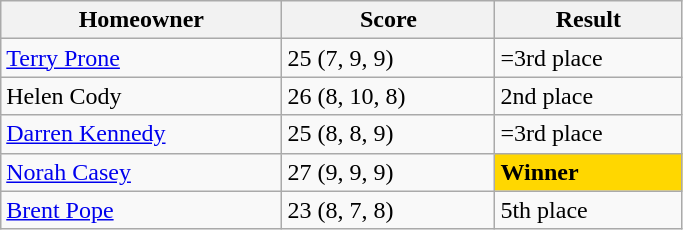<table class="wikitable" style="width:36%;">
<tr>
<th>Homeowner</th>
<th>Score</th>
<th>Result</th>
</tr>
<tr>
<td><a href='#'>Terry Prone</a></td>
<td>25 (7, 9, 9)</td>
<td>=3rd place</td>
</tr>
<tr>
<td>Helen Cody</td>
<td>26 (8, 10, 8)</td>
<td>2nd place</td>
</tr>
<tr>
<td><a href='#'>Darren Kennedy</a></td>
<td>25 (8, 8, 9)</td>
<td>=3rd place</td>
</tr>
<tr>
<td><a href='#'>Norah Casey</a></td>
<td>27 (9, 9, 9)</td>
<td style="background:gold;"><strong>Winner</strong></td>
</tr>
<tr>
<td><a href='#'>Brent Pope</a></td>
<td>23 (8, 7, 8)</td>
<td>5th place</td>
</tr>
</table>
